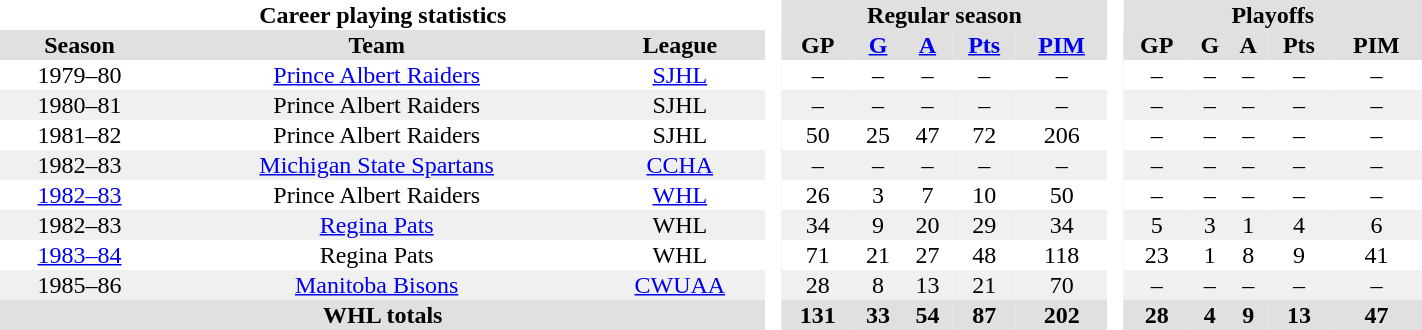<table border="0" cellpadding="1" cellspacing="0" style="text-align:center; width:75%">
<tr bgcolor="#e0e0e0">
<th colspan="3"  bgcolor="#ffffff">Career playing statistics</th>
<th rowspan="99" bgcolor="#ffffff"> </th>
<th colspan="5">Regular season</th>
<th rowspan="99" bgcolor="#ffffff"> </th>
<th colspan="5">Playoffs</th>
</tr>
<tr bgcolor="#e0e0e0">
<th>Season</th>
<th>Team</th>
<th>League</th>
<th>GP</th>
<th><a href='#'>G</a></th>
<th><a href='#'>A</a></th>
<th><a href='#'>Pts</a></th>
<th><a href='#'>PIM</a></th>
<th>GP</th>
<th>G</th>
<th>A</th>
<th>Pts</th>
<th>PIM</th>
</tr>
<tr ALIGN="center">
<td>1979–80</td>
<td><a href='#'>Prince Albert Raiders</a></td>
<td><a href='#'>SJHL</a></td>
<td>–</td>
<td>–</td>
<td>–</td>
<td>–</td>
<td>–</td>
<td>–</td>
<td>–</td>
<td>–</td>
<td>–</td>
<td>–</td>
</tr>
<tr ALIGN="center" bgcolor="#f0f0f0">
<td>1980–81</td>
<td>Prince Albert Raiders</td>
<td>SJHL</td>
<td>–</td>
<td>–</td>
<td>–</td>
<td>–</td>
<td>–</td>
<td>–</td>
<td>–</td>
<td>–</td>
<td>–</td>
<td>–</td>
</tr>
<tr ALIGN="center">
<td>1981–82</td>
<td>Prince Albert Raiders</td>
<td>SJHL</td>
<td>50</td>
<td>25</td>
<td>47</td>
<td>72</td>
<td>206</td>
<td>–</td>
<td>–</td>
<td>–</td>
<td>–</td>
<td>–</td>
</tr>
<tr ALIGN="center" bgcolor="#f0f0f0">
<td>1982–83</td>
<td><a href='#'>Michigan State Spartans</a></td>
<td><a href='#'>CCHA</a></td>
<td>–</td>
<td>–</td>
<td>–</td>
<td>–</td>
<td>–</td>
<td>–</td>
<td>–</td>
<td>–</td>
<td>–</td>
<td>–</td>
</tr>
<tr ALIGN="center">
<td><a href='#'>1982–83</a></td>
<td>Prince Albert Raiders</td>
<td><a href='#'>WHL</a></td>
<td>26</td>
<td>3</td>
<td>7</td>
<td>10</td>
<td>50</td>
<td>–</td>
<td>–</td>
<td>–</td>
<td>–</td>
<td>–</td>
</tr>
<tr ALIGN="center" bgcolor="#f0f0f0">
<td>1982–83</td>
<td><a href='#'>Regina Pats</a></td>
<td>WHL</td>
<td>34</td>
<td>9</td>
<td>20</td>
<td>29</td>
<td>34</td>
<td>5</td>
<td>3</td>
<td>1</td>
<td>4</td>
<td>6</td>
</tr>
<tr ALIGN="center">
<td><a href='#'>1983–84</a></td>
<td>Regina Pats</td>
<td>WHL</td>
<td>71</td>
<td>21</td>
<td>27</td>
<td>48</td>
<td>118</td>
<td>23</td>
<td>1</td>
<td>8</td>
<td>9</td>
<td>41</td>
</tr>
<tr ALIGN="center" bgcolor="#f0f0f0">
<td>1985–86</td>
<td><a href='#'>Manitoba Bisons</a></td>
<td><a href='#'>CWUAA</a></td>
<td>28</td>
<td>8</td>
<td>13</td>
<td>21</td>
<td>70</td>
<td>–</td>
<td>–</td>
<td>–</td>
<td>–</td>
<td>–</td>
</tr>
<tr bgcolor="#e0e0e0">
<th colspan="3">WHL totals</th>
<th>131</th>
<th>33</th>
<th>54</th>
<th>87</th>
<th>202</th>
<th>28</th>
<th>4</th>
<th>9</th>
<th>13</th>
<th>47</th>
</tr>
</table>
